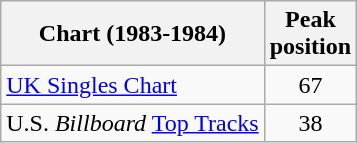<table class="wikitable sortable">
<tr>
<th>Chart (1983-1984)</th>
<th>Peak<br>position</th>
</tr>
<tr>
<td><a href='#'>UK Singles Chart</a></td>
<td align="center">67</td>
</tr>
<tr>
<td>U.S. <em>Billboard</em> <a href='#'>Top Tracks</a></td>
<td align="center">38</td>
</tr>
</table>
